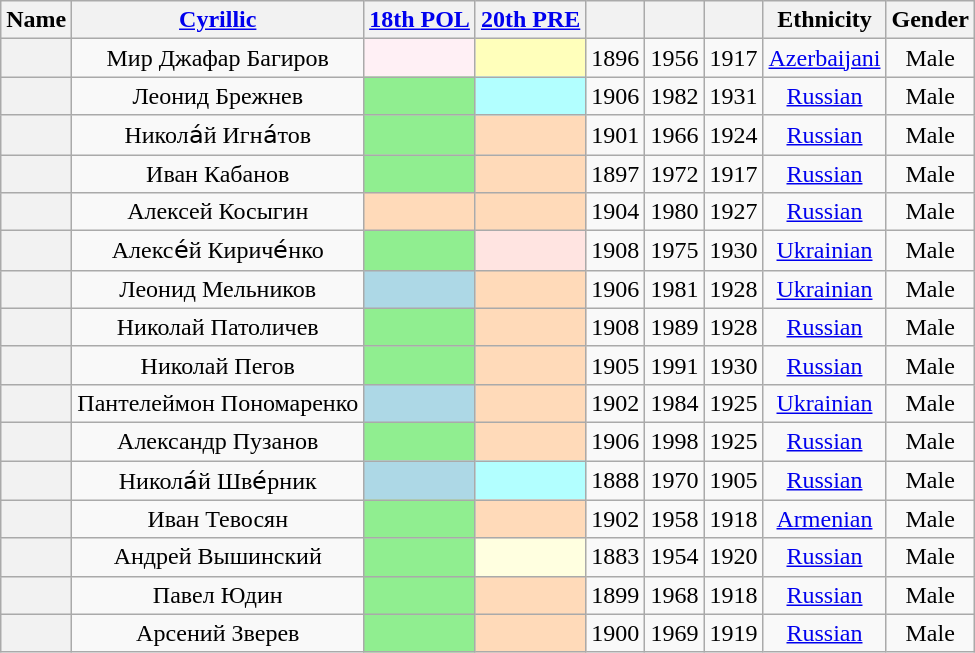<table class="wikitable sortable" style=text-align:center>
<tr>
<th scope="col">Name</th>
<th scope="col" class="unsortable"><a href='#'>Cyrillic</a></th>
<th scope="col"><a href='#'>18th POL</a></th>
<th scope="col"><a href='#'>20th PRE</a></th>
<th scope="col"></th>
<th scope="col"></th>
<th scope="col"></th>
<th scope="col">Ethnicity</th>
<th scope="col">Gender</th>
</tr>
<tr>
<th align="center" scope="row" style="font-weight:normal;"></th>
<td>Мир Джафар Багиров</td>
<td bgcolor = LavenderBlush></td>
<td bgcolor = ffffbb></td>
<td>1896</td>
<td>1956</td>
<td>1917</td>
<td><a href='#'>Azerbaijani</a></td>
<td>Male</td>
</tr>
<tr>
<th align="center" scope="row" style="font-weight:normal;"></th>
<td>Леонид Брежнев</td>
<td bgcolor = LightGreen></td>
<td bgcolor = #B2FFFF></td>
<td>1906</td>
<td>1982</td>
<td>1931</td>
<td><a href='#'>Russian</a></td>
<td>Male</td>
</tr>
<tr>
<th align="center" scope="row" style="font-weight:normal;"></th>
<td>Никола́й Игна́тов</td>
<td bgcolor = LightGreen></td>
<td bgcolor = PeachPuff></td>
<td>1901</td>
<td>1966</td>
<td>1924</td>
<td><a href='#'>Russian</a></td>
<td>Male</td>
</tr>
<tr>
<th align="center" scope="row" style="font-weight:normal;"></th>
<td>Иван Кабанов</td>
<td bgcolor = LightGreen></td>
<td bgcolor = PeachPuff></td>
<td>1897</td>
<td>1972</td>
<td>1917</td>
<td><a href='#'>Russian</a></td>
<td>Male</td>
</tr>
<tr>
<th align="center" scope="row" style="font-weight:normal;"></th>
<td>Алексей Косыгин</td>
<td bgcolor = PeachPuff></td>
<td bgcolor = PeachPuff></td>
<td>1904</td>
<td>1980</td>
<td>1927</td>
<td><a href='#'>Russian</a></td>
<td>Male</td>
</tr>
<tr>
<th align="center" scope="row" style="font-weight:normal;"></th>
<td>Алексе́й Кириче́нко</td>
<td bgcolor = LightGreen></td>
<td bgcolor = MistyRose></td>
<td>1908</td>
<td>1975</td>
<td>1930</td>
<td><a href='#'>Ukrainian</a></td>
<td>Male</td>
</tr>
<tr>
<th align="center" scope="row" style="font-weight:normal;"></th>
<td>Леонид Мельников</td>
<td bgcolor = LightBlue></td>
<td bgcolor = PeachPuff></td>
<td>1906</td>
<td>1981</td>
<td>1928</td>
<td><a href='#'>Ukrainian</a></td>
<td>Male</td>
</tr>
<tr>
<th align="center" scope="row" style="font-weight:normal;"></th>
<td>Николай Патоличев</td>
<td bgcolor = LightGreen></td>
<td bgcolor = PeachPuff></td>
<td>1908</td>
<td>1989</td>
<td>1928</td>
<td><a href='#'>Russian</a></td>
<td>Male</td>
</tr>
<tr>
<th align="center" scope="row" style="font-weight:normal;"></th>
<td>Николай Пегов</td>
<td bgcolor = LightGreen></td>
<td bgcolor = PeachPuff></td>
<td>1905</td>
<td>1991</td>
<td>1930</td>
<td><a href='#'>Russian</a></td>
<td>Male</td>
</tr>
<tr>
<th align="center" scope="row" style="font-weight:normal;"></th>
<td>Пантелеймон Пономаренко</td>
<td bgcolor = LightBlue></td>
<td bgcolor = PeachPuff></td>
<td>1902</td>
<td>1984</td>
<td>1925</td>
<td><a href='#'>Ukrainian</a></td>
<td>Male</td>
</tr>
<tr>
<th align="center" scope="row" style="font-weight:normal;"></th>
<td>Александр Пузанов</td>
<td bgcolor = LightGreen></td>
<td bgcolor = PeachPuff></td>
<td>1906</td>
<td>1998</td>
<td>1925</td>
<td><a href='#'>Russian</a></td>
<td>Male</td>
</tr>
<tr>
<th align="center" scope="row" style="font-weight:normal;"></th>
<td>Никола́й Шве́рник</td>
<td bgcolor = LightBlue></td>
<td bgcolor = #B2FFFF></td>
<td>1888</td>
<td>1970</td>
<td>1905</td>
<td><a href='#'>Russian</a></td>
<td>Male</td>
</tr>
<tr>
<th align="center" scope="row" style="font-weight:normal;"></th>
<td>Иван Тевосян</td>
<td bgcolor = LightGreen></td>
<td bgcolor = PeachPuff></td>
<td>1902</td>
<td>1958</td>
<td>1918</td>
<td><a href='#'>Armenian</a></td>
<td>Male</td>
</tr>
<tr>
<th align="center" scope="row" style="font-weight:normal;"></th>
<td>Андрей Вышинский</td>
<td bgcolor = LightGreen></td>
<td bgcolor = LightYellow></td>
<td>1883</td>
<td>1954</td>
<td>1920</td>
<td><a href='#'>Russian</a></td>
<td>Male</td>
</tr>
<tr>
<th align="center" scope="row" style="font-weight:normal;"></th>
<td>Павел Юдин</td>
<td bgcolor = LightGreen></td>
<td bgcolor = PeachPuff></td>
<td>1899</td>
<td>1968</td>
<td>1918</td>
<td><a href='#'>Russian</a></td>
<td>Male</td>
</tr>
<tr>
<th align="center" scope="row" style="font-weight:normal;"></th>
<td>Арсений Зверев</td>
<td bgcolor = LightGreen></td>
<td bgcolor = PeachPuff></td>
<td>1900</td>
<td>1969</td>
<td>1919</td>
<td><a href='#'>Russian</a></td>
<td>Male</td>
</tr>
</table>
